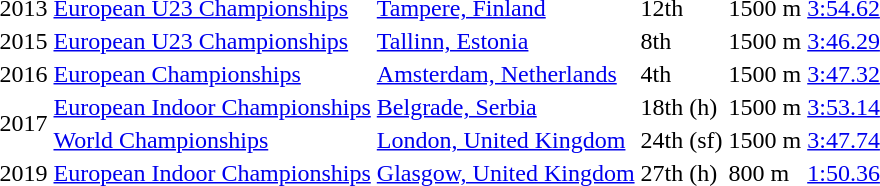<table>
<tr>
<td>2013</td>
<td><a href='#'>European U23 Championships</a></td>
<td><a href='#'>Tampere, Finland</a></td>
<td>12th</td>
<td>1500 m</td>
<td><a href='#'>3:54.62</a></td>
</tr>
<tr>
<td>2015</td>
<td><a href='#'>European U23 Championships</a></td>
<td><a href='#'>Tallinn, Estonia</a></td>
<td>8th</td>
<td>1500 m</td>
<td><a href='#'>3:46.29</a></td>
</tr>
<tr>
<td>2016</td>
<td><a href='#'>European Championships</a></td>
<td><a href='#'>Amsterdam, Netherlands</a></td>
<td>4th</td>
<td>1500 m</td>
<td><a href='#'>3:47.32</a></td>
</tr>
<tr>
<td rowspan=2>2017</td>
<td><a href='#'>European Indoor Championships</a></td>
<td><a href='#'>Belgrade, Serbia</a></td>
<td>18th (h)</td>
<td>1500 m</td>
<td><a href='#'>3:53.14</a></td>
</tr>
<tr>
<td><a href='#'>World Championships</a></td>
<td><a href='#'>London, United Kingdom</a></td>
<td>24th (sf)</td>
<td>1500 m</td>
<td><a href='#'>3:47.74</a></td>
</tr>
<tr>
<td>2019</td>
<td><a href='#'>European Indoor Championships</a></td>
<td><a href='#'>Glasgow, United Kingdom</a></td>
<td>27th (h)</td>
<td>800 m</td>
<td><a href='#'>1:50.36</a></td>
</tr>
</table>
